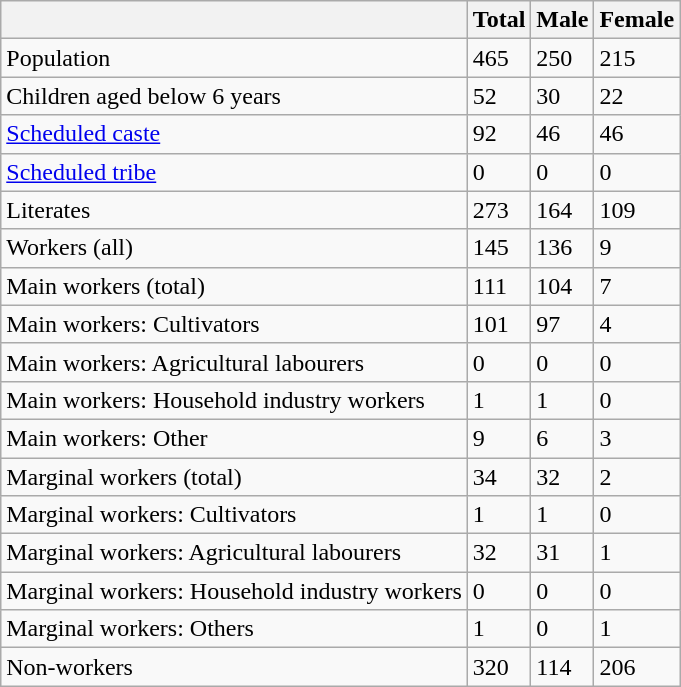<table class="wikitable sortable">
<tr>
<th></th>
<th>Total</th>
<th>Male</th>
<th>Female</th>
</tr>
<tr>
<td>Population</td>
<td>465</td>
<td>250</td>
<td>215</td>
</tr>
<tr>
<td>Children aged below 6 years</td>
<td>52</td>
<td>30</td>
<td>22</td>
</tr>
<tr>
<td><a href='#'>Scheduled caste</a></td>
<td>92</td>
<td>46</td>
<td>46</td>
</tr>
<tr>
<td><a href='#'>Scheduled tribe</a></td>
<td>0</td>
<td>0</td>
<td>0</td>
</tr>
<tr>
<td>Literates</td>
<td>273</td>
<td>164</td>
<td>109</td>
</tr>
<tr>
<td>Workers (all)</td>
<td>145</td>
<td>136</td>
<td>9</td>
</tr>
<tr>
<td>Main workers (total)</td>
<td>111</td>
<td>104</td>
<td>7</td>
</tr>
<tr>
<td>Main workers: Cultivators</td>
<td>101</td>
<td>97</td>
<td>4</td>
</tr>
<tr>
<td>Main workers: Agricultural labourers</td>
<td>0</td>
<td>0</td>
<td>0</td>
</tr>
<tr>
<td>Main workers: Household industry workers</td>
<td>1</td>
<td>1</td>
<td>0</td>
</tr>
<tr>
<td>Main workers: Other</td>
<td>9</td>
<td>6</td>
<td>3</td>
</tr>
<tr>
<td>Marginal workers (total)</td>
<td>34</td>
<td>32</td>
<td>2</td>
</tr>
<tr>
<td>Marginal workers: Cultivators</td>
<td>1</td>
<td>1</td>
<td>0</td>
</tr>
<tr>
<td>Marginal workers: Agricultural labourers</td>
<td>32</td>
<td>31</td>
<td>1</td>
</tr>
<tr>
<td>Marginal workers: Household industry workers</td>
<td>0</td>
<td>0</td>
<td>0</td>
</tr>
<tr>
<td>Marginal workers: Others</td>
<td>1</td>
<td>0</td>
<td>1</td>
</tr>
<tr>
<td>Non-workers</td>
<td>320</td>
<td>114</td>
<td>206</td>
</tr>
</table>
